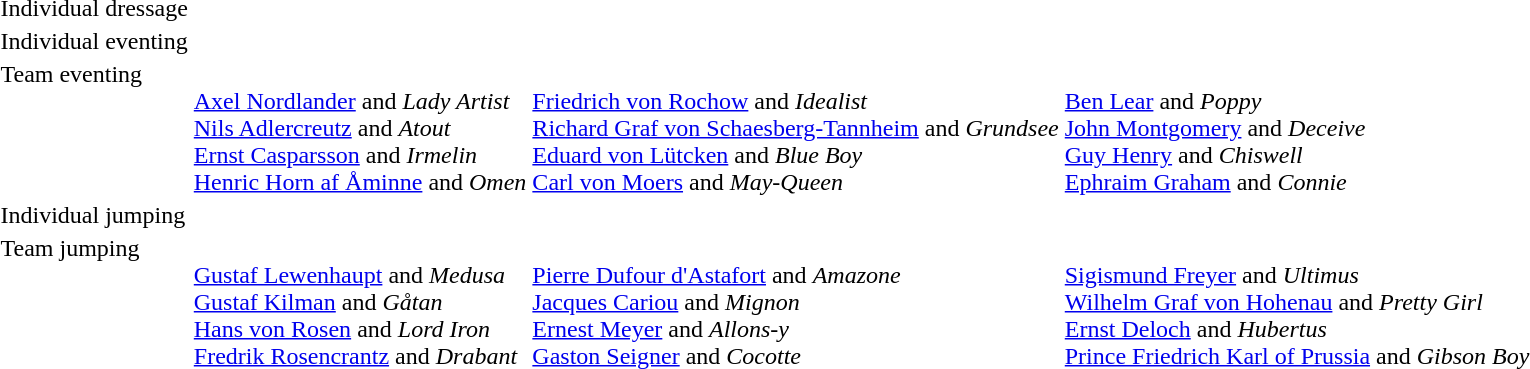<table>
<tr>
<td>Individual dressage <br></td>
<td></td>
<td></td>
<td></td>
</tr>
<tr>
<td>Individual eventing <br></td>
<td></td>
<td></td>
<td></td>
</tr>
<tr valign="top">
<td>Team eventing<br></td>
<td valign=top> <br> <a href='#'>Axel Nordlander</a> and <em>Lady Artist</em> <br> <a href='#'>Nils Adlercreutz</a> and <em>Atout</em> <br> <a href='#'>Ernst Casparsson</a> and <em>Irmelin</em> <br> <a href='#'>Henric Horn af Åminne</a> and <em>Omen</em></td>
<td valign=top> <br> <a href='#'>Friedrich von Rochow</a> and <em>Idealist</em> <br> <a href='#'>Richard Graf von Schaesberg-Tannheim</a> and <em>Grundsee</em> <br> <a href='#'>Eduard von Lütcken</a> and <em>Blue Boy</em> <br> <a href='#'>Carl von Moers</a> and <em>May-Queen</em></td>
<td valign=top> <br> <a href='#'>Ben Lear</a> and <em>Poppy</em> <br> <a href='#'>John Montgomery</a> and <em>Deceive</em> <br> <a href='#'>Guy Henry</a> and <em>Chiswell</em> <br> <a href='#'>Ephraim Graham</a> and <em>Connie</em></td>
</tr>
<tr>
<td>Individual jumping<br></td>
<td></td>
<td></td>
<td></td>
</tr>
<tr valign="top">
<td>Team jumping <br></td>
<td valign=top> <br> <a href='#'>Gustaf Lewenhaupt</a> and <em>Medusa</em> <br> <a href='#'>Gustaf Kilman</a> and <em>Gåtan</em> <br> <a href='#'>Hans von Rosen</a> and <em>Lord Iron</em> <br> <a href='#'>Fredrik Rosencrantz</a> and <em>Drabant</em></td>
<td valign=top> <br> <a href='#'>Pierre Dufour d'Astafort</a> and <em>Amazone</em> <br> <a href='#'>Jacques Cariou</a> and <em>Mignon</em> <br> <a href='#'>Ernest Meyer</a> and <em>Allons-y</em> <br> <a href='#'>Gaston Seigner</a> and <em>Cocotte</em></td>
<td valign=top> <br> <a href='#'>Sigismund Freyer</a> and <em>Ultimus</em> <br> <a href='#'>Wilhelm Graf von Hohenau</a> and <em>Pretty Girl</em> <br> <a href='#'>Ernst Deloch</a> and <em>Hubertus</em> <br> <a href='#'>Prince Friedrich Karl of Prussia</a> and <em>Gibson Boy</em></td>
</tr>
</table>
